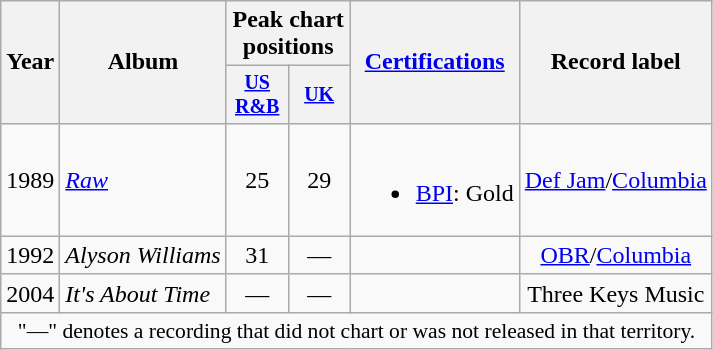<table class="wikitable" style="text-align:center;">
<tr>
<th rowspan="2">Year</th>
<th rowspan="2">Album</th>
<th colspan="2">Peak chart positions</th>
<th rowspan="2"><a href='#'>Certifications</a></th>
<th rowspan="2">Record label</th>
</tr>
<tr style="font-size:smaller;">
<th width="35"><a href='#'>US<br>R&B</a><br></th>
<th width="35"><a href='#'>UK</a><br></th>
</tr>
<tr>
<td rowspan="1">1989</td>
<td align="left"><em><a href='#'>Raw</a></em></td>
<td>25</td>
<td>29</td>
<td align="left"><br><ul><li><a href='#'>BPI</a>: Gold</li></ul></td>
<td rowspan="1"><a href='#'>Def Jam</a>/<a href='#'>Columbia</a></td>
</tr>
<tr>
<td rowspan="1">1992</td>
<td align="left"><em>Alyson Williams</em></td>
<td>31</td>
<td>—</td>
<td align="left"></td>
<td rowspan="1"><a href='#'>OBR</a>/<a href='#'>Columbia</a></td>
</tr>
<tr>
<td rowspan="1">2004</td>
<td align="left"><em>It's About Time</em></td>
<td>—</td>
<td>—</td>
<td align="left"></td>
<td rowspan="1">Three Keys Music</td>
</tr>
<tr>
<td colspan="15" style="font-size:90%">"—" denotes a recording that did not chart or was not released in that territory.</td>
</tr>
</table>
